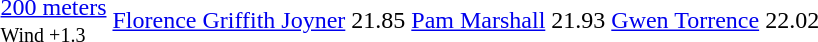<table>
<tr>
<td><a href='#'>200 meters</a> <br><small>Wind +1.3</small></td>
<td><a href='#'>Florence Griffith Joyner</a></td>
<td>21.85</td>
<td><a href='#'>Pam Marshall</a></td>
<td>21.93</td>
<td><a href='#'>Gwen Torrence</a></td>
<td>22.02</td>
</tr>
</table>
